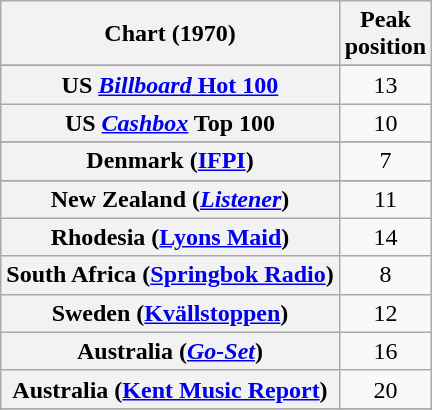<table class="wikitable sortable plainrowheaders" style="text-align:center">
<tr>
<th>Chart (1970)</th>
<th>Peak<br>position</th>
</tr>
<tr>
</tr>
<tr>
<th scope="row">US <a href='#'><em>Billboard</em> Hot 100</a></th>
<td>13</td>
</tr>
<tr>
<th scope="row">US <em><a href='#'>Cashbox</a></em> Top 100</th>
<td>10</td>
</tr>
<tr>
</tr>
<tr>
<th scope="row">Denmark (<a href='#'>IFPI</a>)</th>
<td>7</td>
</tr>
<tr>
</tr>
<tr>
<th scope="row">New Zealand (<em><a href='#'>Listener</a></em>)</th>
<td>11</td>
</tr>
<tr>
<th scope="row">Rhodesia (<a href='#'>Lyons Maid</a>)</th>
<td>14</td>
</tr>
<tr>
<th scope="row">South Africa (<a href='#'>Springbok Radio</a>)</th>
<td>8</td>
</tr>
<tr>
<th scope="row">Sweden (<a href='#'>Kvällstoppen</a>)</th>
<td>12</td>
</tr>
<tr>
<th scope="row">Australia (<em><a href='#'>Go-Set</a></em>)</th>
<td>16</td>
</tr>
<tr>
<th scope="row">Australia (<a href='#'>Kent Music Report</a>)</th>
<td>20</td>
</tr>
<tr>
</tr>
<tr>
</tr>
</table>
